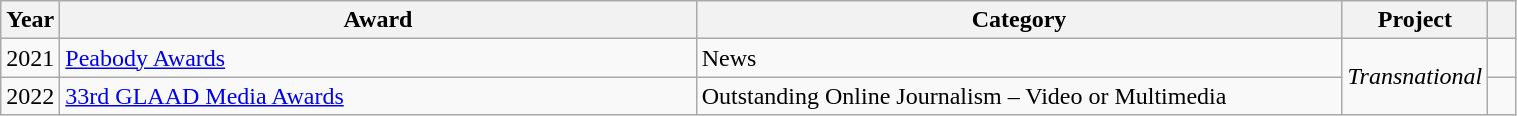<table class="wikitable sortable" style="width:80%;">
<tr>
<th scope="col" style="width:1em;">Year</th>
<th scope="col" style="width:35em;">Award</th>
<th scope="col" style="width:35em;">Category</th>
<th scope="col" style="width:5em;">Project</th>
<th scope="col" style="width:1em;" class="unsortable"></th>
</tr>
<tr>
<td>2021</td>
<td><a href='#'>Peabody Awards</a></td>
<td>News</td>
<td rowspan="2"><em>Transnational</em></td>
<td style="text-align:center;"></td>
</tr>
<tr>
<td>2022</td>
<td><a href='#'>33rd GLAAD Media Awards</a></td>
<td>Outstanding Online Journalism – Video or Multimedia</td>
<td style="text-align:center;"></td>
</tr>
</table>
